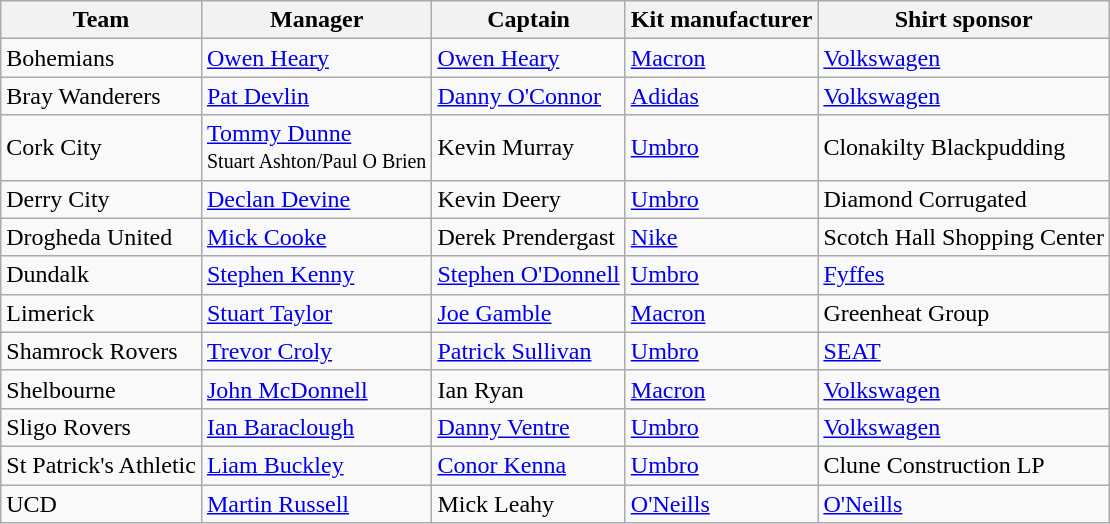<table class="wikitable sortable" style="text-align: left;">
<tr>
<th>Team</th>
<th>Manager</th>
<th>Captain</th>
<th>Kit manufacturer</th>
<th>Shirt sponsor</th>
</tr>
<tr>
<td>Bohemians</td>
<td><a href='#'>Owen Heary</a></td>
<td><a href='#'>Owen Heary</a></td>
<td><a href='#'>Macron</a></td>
<td><a href='#'>Volkswagen</a></td>
</tr>
<tr>
<td>Bray Wanderers</td>
<td><a href='#'>Pat Devlin</a></td>
<td><a href='#'>Danny O'Connor</a></td>
<td><a href='#'>Adidas</a></td>
<td><a href='#'>Volkswagen</a></td>
</tr>
<tr>
<td>Cork City</td>
<td><a href='#'>Tommy Dunne</a><br><small>Stuart Ashton/Paul O Brien</small></td>
<td>Kevin Murray</td>
<td><a href='#'>Umbro</a></td>
<td>Clonakilty Blackpudding</td>
</tr>
<tr>
<td>Derry City</td>
<td><a href='#'>Declan Devine</a></td>
<td>Kevin Deery</td>
<td><a href='#'>Umbro</a></td>
<td>Diamond Corrugated</td>
</tr>
<tr>
<td>Drogheda United</td>
<td><a href='#'>Mick Cooke</a></td>
<td>Derek Prendergast</td>
<td><a href='#'>Nike</a></td>
<td>Scotch Hall Shopping Center</td>
</tr>
<tr>
<td>Dundalk</td>
<td><a href='#'>Stephen Kenny</a></td>
<td><a href='#'>Stephen O'Donnell</a></td>
<td><a href='#'>Umbro</a></td>
<td><a href='#'>Fyffes</a></td>
</tr>
<tr>
<td>Limerick</td>
<td><a href='#'>Stuart Taylor</a></td>
<td><a href='#'>Joe Gamble</a></td>
<td><a href='#'>Macron</a></td>
<td>Greenheat Group</td>
</tr>
<tr>
<td>Shamrock Rovers</td>
<td><a href='#'>Trevor Croly</a></td>
<td><a href='#'>Patrick Sullivan</a></td>
<td><a href='#'>Umbro</a></td>
<td><a href='#'>SEAT</a></td>
</tr>
<tr>
<td>Shelbourne</td>
<td><a href='#'>John McDonnell</a></td>
<td>Ian Ryan</td>
<td><a href='#'>Macron</a></td>
<td><a href='#'>Volkswagen</a></td>
</tr>
<tr>
<td>Sligo Rovers</td>
<td><a href='#'>Ian Baraclough</a></td>
<td><a href='#'>Danny Ventre</a></td>
<td><a href='#'>Umbro</a></td>
<td><a href='#'>Volkswagen</a></td>
</tr>
<tr>
<td>St Patrick's Athletic</td>
<td><a href='#'>Liam Buckley</a></td>
<td><a href='#'>Conor Kenna</a></td>
<td><a href='#'>Umbro</a></td>
<td>Clune Construction LP</td>
</tr>
<tr>
<td>UCD</td>
<td><a href='#'>Martin Russell</a></td>
<td>Mick Leahy</td>
<td><a href='#'>O'Neills</a></td>
<td><a href='#'>O'Neills</a></td>
</tr>
</table>
